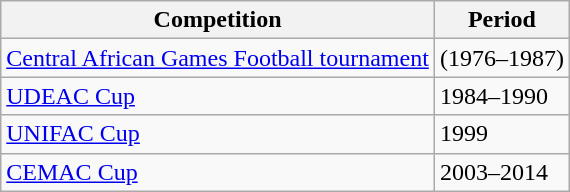<table class="wikitable">
<tr>
<th>Competition</th>
<th>Period</th>
</tr>
<tr>
<td><a href='#'>Central African Games Football tournament</a></td>
<td>(1976–1987)</td>
</tr>
<tr>
<td><a href='#'>UDEAC Cup</a></td>
<td>1984–1990</td>
</tr>
<tr>
<td><a href='#'>UNIFAC Cup</a></td>
<td>1999</td>
</tr>
<tr>
<td><a href='#'>CEMAC Cup</a></td>
<td>2003–2014</td>
</tr>
</table>
